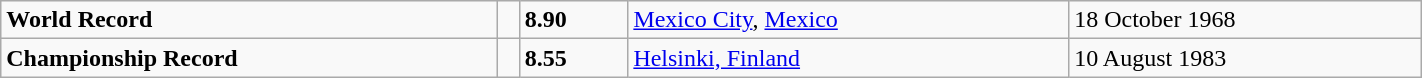<table class="wikitable" width=75%>
<tr>
<td><strong>World Record</strong></td>
<td></td>
<td><strong>8.90</strong></td>
<td><a href='#'>Mexico City</a>, <a href='#'>Mexico</a></td>
<td>18 October 1968</td>
</tr>
<tr>
<td><strong>Championship Record</strong></td>
<td></td>
<td><strong>8.55</strong></td>
<td><a href='#'>Helsinki, Finland</a></td>
<td>10 August 1983</td>
</tr>
</table>
